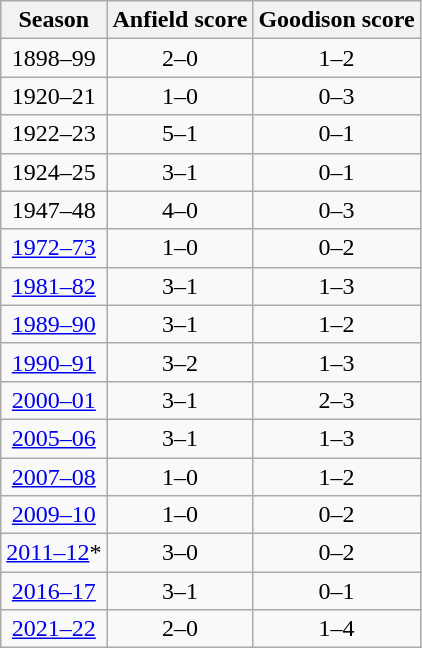<table class="wikitable" style="text-align:center;">
<tr>
<th>Season</th>
<th>Anfield score</th>
<th>Goodison score</th>
</tr>
<tr>
<td>1898–99</td>
<td>2–0</td>
<td>1–2</td>
</tr>
<tr>
<td>1920–21</td>
<td>1–0</td>
<td>0–3</td>
</tr>
<tr>
<td>1922–23</td>
<td>5–1</td>
<td>0–1</td>
</tr>
<tr>
<td>1924–25</td>
<td>3–1</td>
<td>0–1</td>
</tr>
<tr>
<td>1947–48</td>
<td>4–0</td>
<td>0–3</td>
</tr>
<tr>
<td><a href='#'>1972–73</a></td>
<td>1–0</td>
<td>0–2</td>
</tr>
<tr>
<td><a href='#'>1981–82</a></td>
<td>3–1</td>
<td>1–3</td>
</tr>
<tr>
<td><a href='#'>1989–90</a></td>
<td>3–1</td>
<td>1–2</td>
</tr>
<tr>
<td><a href='#'>1990–91</a></td>
<td>3–2</td>
<td>1–3</td>
</tr>
<tr>
<td><a href='#'>2000–01</a></td>
<td>3–1</td>
<td>2–3</td>
</tr>
<tr>
<td><a href='#'>2005–06</a></td>
<td>3–1</td>
<td>1–3</td>
</tr>
<tr>
<td><a href='#'>2007–08</a></td>
<td>1–0</td>
<td>1–2</td>
</tr>
<tr>
<td><a href='#'>2009–10</a></td>
<td>1–0</td>
<td>0–2</td>
</tr>
<tr>
<td><a href='#'>2011–12</a>*</td>
<td>3–0</td>
<td>0–2</td>
</tr>
<tr>
<td><a href='#'>2016–17</a></td>
<td>3–1</td>
<td>0–1</td>
</tr>
<tr>
<td><a href='#'>2021–22</a></td>
<td>2–0</td>
<td>1–4</td>
</tr>
</table>
